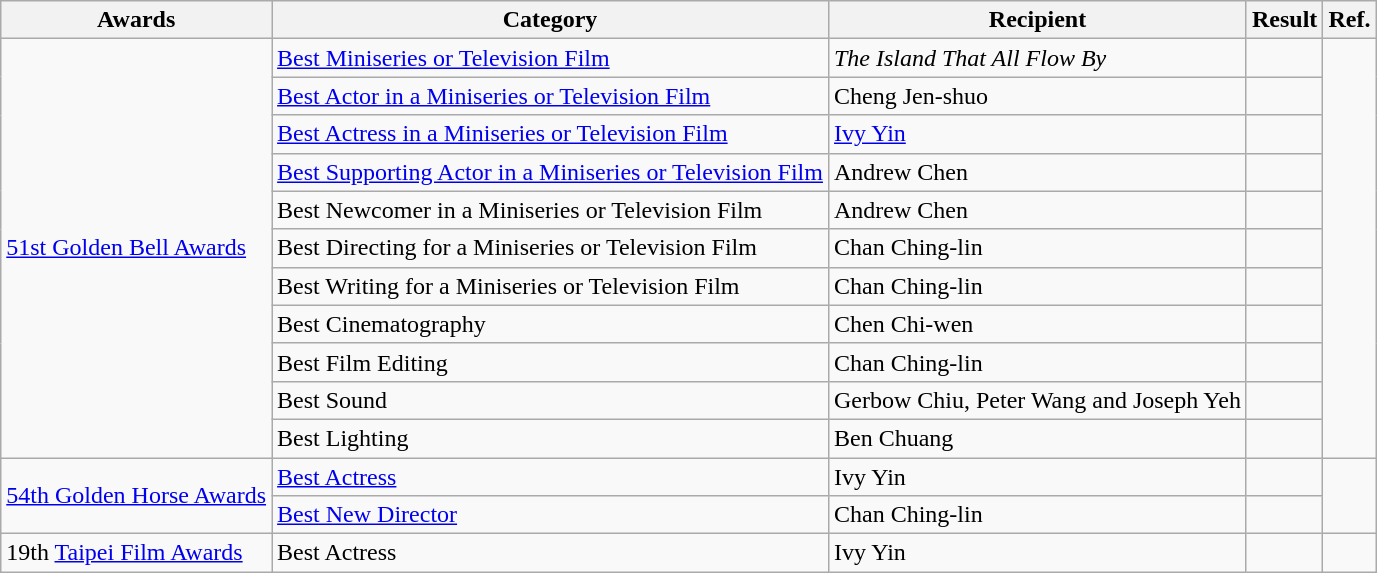<table class="wikitable">
<tr>
<th>Awards</th>
<th>Category</th>
<th>Recipient</th>
<th>Result</th>
<th>Ref.</th>
</tr>
<tr>
<td rowspan=11><a href='#'>51st Golden Bell Awards</a></td>
<td><a href='#'>Best Miniseries or Television Film</a></td>
<td><em>The Island That All Flow By</em></td>
<td></td>
<td rowspan=11></td>
</tr>
<tr>
<td><a href='#'>Best Actor in a Miniseries or Television Film</a></td>
<td>Cheng Jen-shuo</td>
<td></td>
</tr>
<tr>
<td><a href='#'>Best Actress in a Miniseries or Television Film</a></td>
<td><a href='#'>Ivy Yin</a></td>
<td></td>
</tr>
<tr>
<td><a href='#'>Best Supporting Actor in a Miniseries or Television Film</a></td>
<td>Andrew Chen</td>
<td></td>
</tr>
<tr>
<td>Best Newcomer in a Miniseries or Television Film</td>
<td>Andrew Chen</td>
<td></td>
</tr>
<tr>
<td>Best Directing for a Miniseries or Television Film</td>
<td>Chan Ching-lin</td>
<td></td>
</tr>
<tr>
<td>Best Writing for a Miniseries or Television Film</td>
<td>Chan Ching-lin</td>
<td></td>
</tr>
<tr>
<td>Best Cinematography</td>
<td>Chen Chi-wen</td>
<td></td>
</tr>
<tr>
<td>Best Film Editing</td>
<td>Chan Ching-lin</td>
<td></td>
</tr>
<tr>
<td>Best Sound</td>
<td>Gerbow Chiu, Peter Wang and Joseph Yeh</td>
<td></td>
</tr>
<tr>
<td>Best Lighting</td>
<td>Ben Chuang</td>
<td></td>
</tr>
<tr>
<td rowspan=2><a href='#'>54th Golden Horse Awards</a></td>
<td><a href='#'>Best Actress</a></td>
<td>Ivy Yin</td>
<td></td>
<td rowspan=2></td>
</tr>
<tr>
<td><a href='#'>Best New Director</a></td>
<td>Chan Ching-lin</td>
<td></td>
</tr>
<tr>
<td>19th <a href='#'>Taipei Film Awards</a></td>
<td>Best Actress</td>
<td>Ivy Yin</td>
<td></td>
<td></td>
</tr>
</table>
